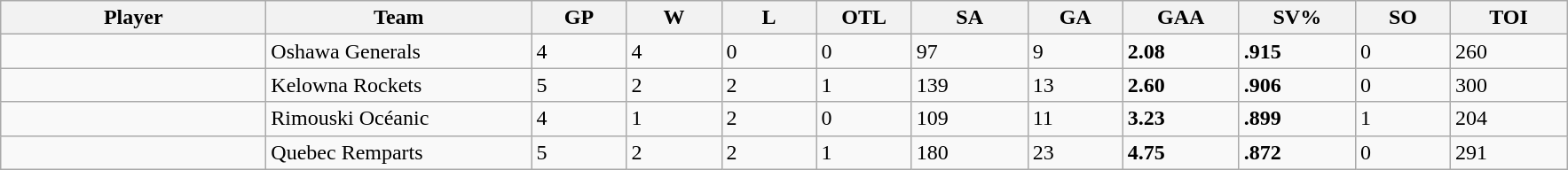<table class="wikitable sortable">
<tr>
<th style="width:12em">Player</th>
<th style="width:12em">Team</th>
<th style="width:4em">GP</th>
<th style="width:4em">W</th>
<th style="width:4em">L</th>
<th style="width:4em">OTL</th>
<th style="width:5em">SA</th>
<th style="width:4em">GA</th>
<th style="width:5em">GAA</th>
<th style="width:5em">SV%</th>
<th style="width:4em">SO</th>
<th style="width:5em">TOI</th>
</tr>
<tr>
<td></td>
<td>Oshawa Generals</td>
<td>4</td>
<td>4</td>
<td>0</td>
<td>0</td>
<td>97</td>
<td>9</td>
<td><strong>2.08</strong></td>
<td><strong>.915</strong></td>
<td>0</td>
<td>260</td>
</tr>
<tr>
<td></td>
<td>Kelowna Rockets</td>
<td>5</td>
<td>2</td>
<td>2</td>
<td>1</td>
<td>139</td>
<td>13</td>
<td><strong>2.60</strong></td>
<td><strong>.906</strong></td>
<td>0</td>
<td>300</td>
</tr>
<tr>
<td></td>
<td>Rimouski Océanic</td>
<td>4</td>
<td>1</td>
<td>2</td>
<td>0</td>
<td>109</td>
<td>11</td>
<td><strong>3.23</strong></td>
<td><strong>.899</strong></td>
<td>1</td>
<td>204</td>
</tr>
<tr>
<td></td>
<td>Quebec Remparts</td>
<td>5</td>
<td>2</td>
<td>2</td>
<td>1</td>
<td>180</td>
<td>23</td>
<td><strong>4.75</strong></td>
<td><strong>.872</strong></td>
<td>0</td>
<td>291</td>
</tr>
</table>
